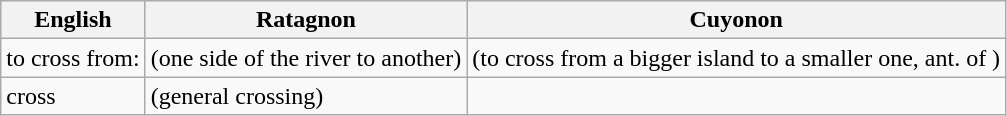<table class="wikitable">
<tr>
<th>English</th>
<th>Ratagnon</th>
<th>Cuyonon</th>
</tr>
<tr>
<td>to cross from:</td>
<td> (one side of the river to another)</td>
<td> (to cross from a bigger island to a smaller one, ant. of )</td>
</tr>
<tr>
<td>cross</td>
<td> (general crossing)</td>
<td></td>
</tr>
</table>
